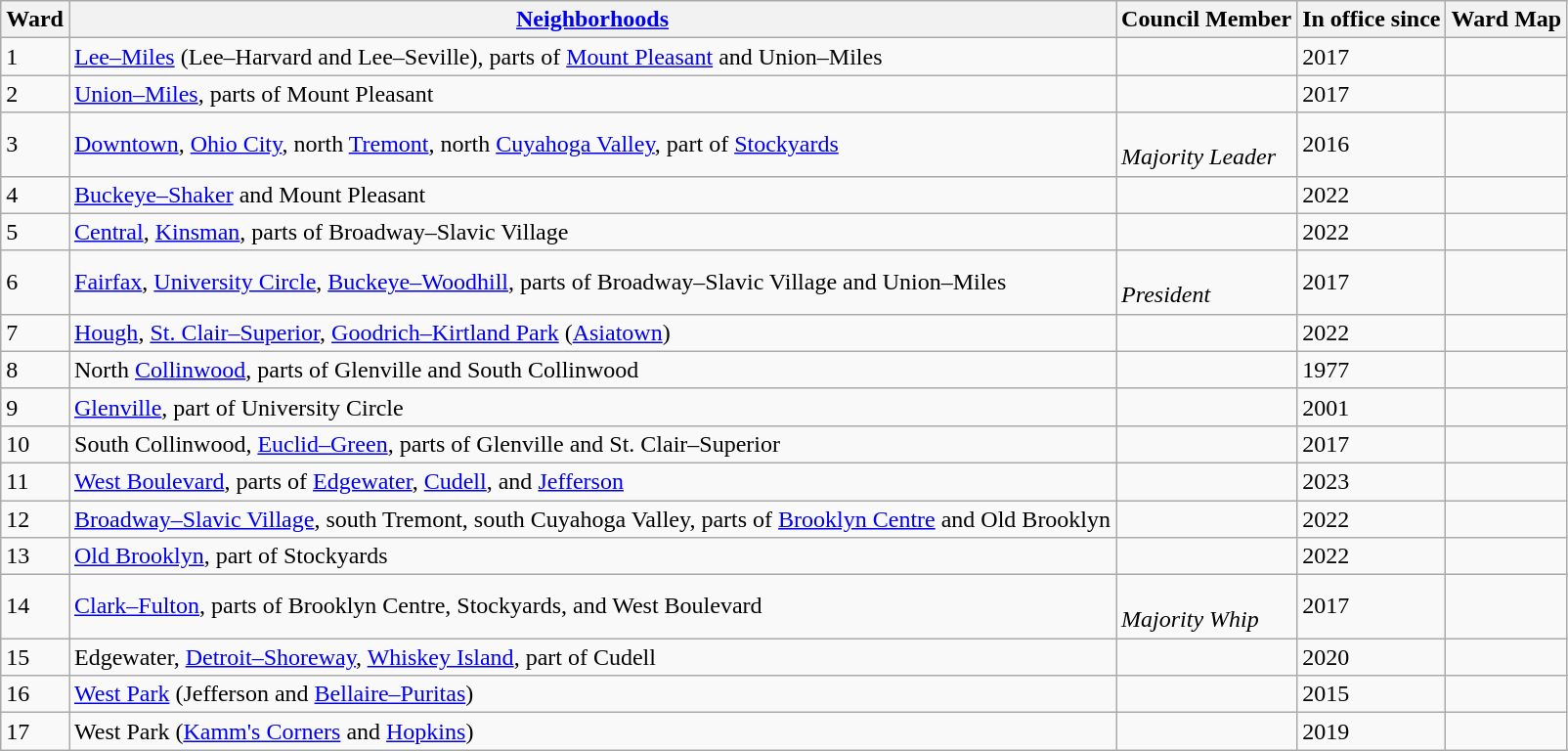<table class="wikitable sortable">
<tr>
<th>Ward</th>
<th><a href='#'>Neighborhoods</a></th>
<th>Council Member</th>
<th>In office since</th>
<th>Ward Map</th>
</tr>
<tr>
<td>1</td>
<td><a href='#'>Lee–Miles</a> (Lee–Harvard and Lee–Seville), parts of <a href='#'>Mount Pleasant</a> and Union–Miles</td>
<td></td>
<td>2017</td>
<td></td>
</tr>
<tr>
<td>2</td>
<td><a href='#'>Union–Miles</a>, parts of Mount Pleasant</td>
<td></td>
<td>2017</td>
<td></td>
</tr>
<tr>
<td>3</td>
<td><a href='#'>Downtown</a>, <a href='#'>Ohio City</a>, north <a href='#'>Tremont</a>, north <a href='#'>Cuyahoga Valley</a>, part of <a href='#'>Stockyards</a></td>
<td><br><em>Majority Leader</em></td>
<td>2016</td>
<td></td>
</tr>
<tr>
<td>4</td>
<td><a href='#'>Buckeye–Shaker</a> and Mount Pleasant</td>
<td></td>
<td>2022</td>
<td></td>
</tr>
<tr>
<td>5</td>
<td><a href='#'>Central</a>, <a href='#'>Kinsman</a>, parts of Broadway–Slavic Village</td>
<td></td>
<td>2022</td>
<td></td>
</tr>
<tr>
<td>6</td>
<td><a href='#'>Fairfax</a>, <a href='#'>University Circle</a>, <a href='#'>Buckeye–Woodhill</a>, parts of Broadway–Slavic Village and Union–Miles</td>
<td><br><em>President</em></td>
<td>2017</td>
<td></td>
</tr>
<tr>
<td>7</td>
<td><a href='#'>Hough</a>, <a href='#'>St. Clair–Superior</a>, <a href='#'>Goodrich–Kirtland Park</a> (<a href='#'>Asiatown</a>)</td>
<td></td>
<td>2022</td>
<td></td>
</tr>
<tr>
<td>8</td>
<td>North <a href='#'>Collinwood</a>, parts of Glenville and South Collinwood</td>
<td></td>
<td>1977</td>
<td></td>
</tr>
<tr>
<td>9</td>
<td><a href='#'>Glenville</a>, part of University Circle</td>
<td></td>
<td>2001</td>
<td></td>
</tr>
<tr>
<td>10</td>
<td>South Collinwood, <a href='#'>Euclid–Green</a>, parts of Glenville and St. Clair–Superior</td>
<td></td>
<td>2017</td>
<td></td>
</tr>
<tr>
<td>11</td>
<td><a href='#'>West Boulevard</a>, parts of <a href='#'>Edgewater</a>, <a href='#'>Cudell</a>, and <a href='#'>Jefferson</a></td>
<td></td>
<td>2023</td>
<td></td>
</tr>
<tr>
<td>12</td>
<td><a href='#'>Broadway–Slavic Village</a>, south Tremont, south Cuyahoga Valley, parts of <a href='#'>Brooklyn Centre</a> and Old Brooklyn</td>
<td></td>
<td>2022</td>
<td></td>
</tr>
<tr>
<td>13</td>
<td><a href='#'>Old Brooklyn</a>, part of Stockyards</td>
<td></td>
<td>2022</td>
<td></td>
</tr>
<tr>
<td>14</td>
<td><a href='#'>Clark–Fulton</a>, parts of Brooklyn Centre, Stockyards, and West Boulevard</td>
<td><br><em>Majority Whip</em></td>
<td>2017</td>
<td></td>
</tr>
<tr>
<td>15</td>
<td>Edgewater, <a href='#'>Detroit–Shoreway</a>, <a href='#'>Whiskey Island</a>, part of Cudell</td>
<td></td>
<td>2020</td>
<td></td>
</tr>
<tr>
<td>16</td>
<td><a href='#'>West Park</a> (Jefferson and <a href='#'>Bellaire–Puritas</a>)</td>
<td></td>
<td>2015</td>
<td></td>
</tr>
<tr>
<td>17</td>
<td>West Park (<a href='#'>Kamm's Corners</a> and <a href='#'>Hopkins</a>)</td>
<td></td>
<td>2019</td>
<td></td>
</tr>
</table>
